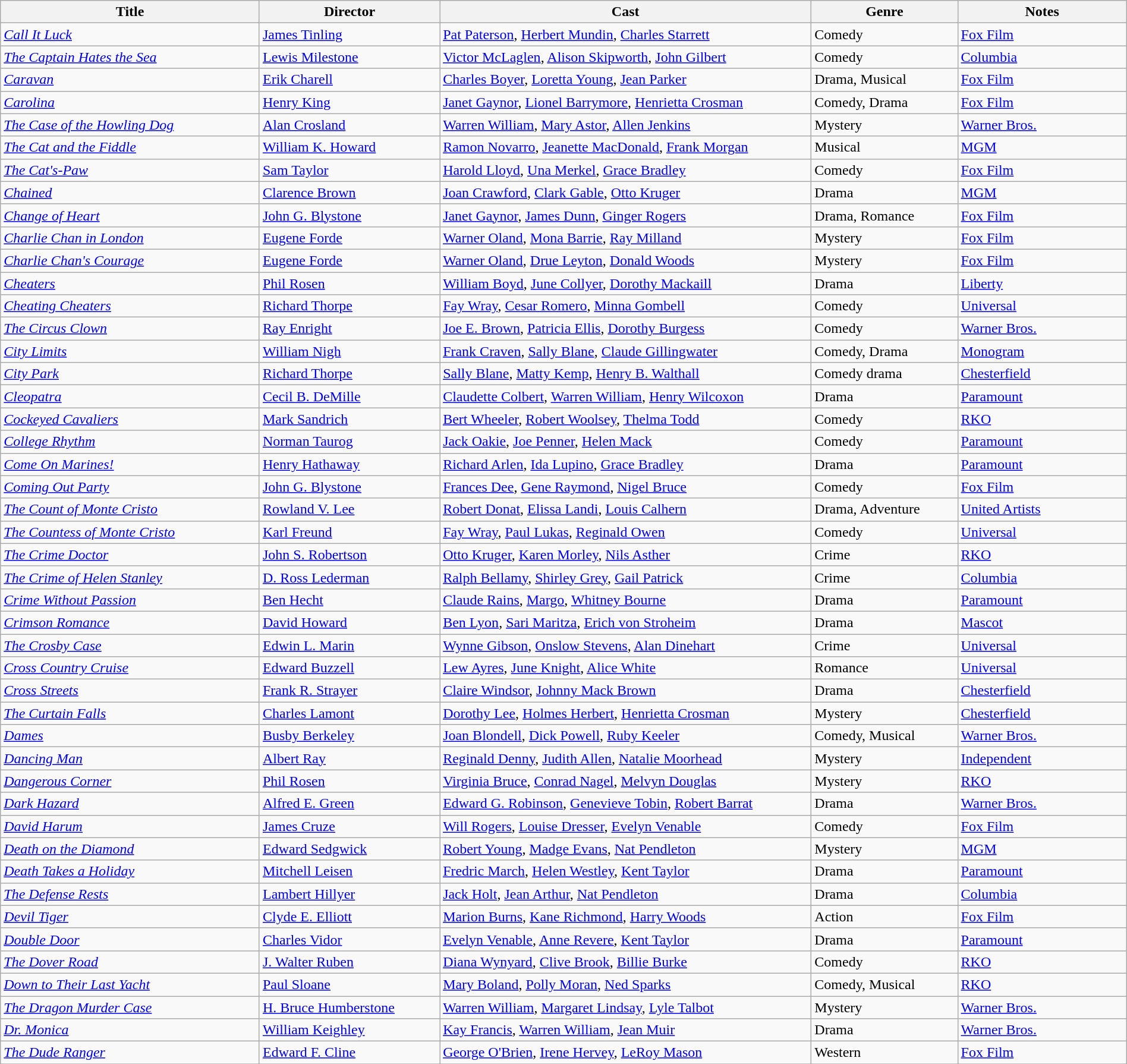<table class="wikitable" style="width:100%;">
<tr>
<th style="width:23%;">Title</th>
<th style="width:16%;">Director</th>
<th style="width:33%;">Cast</th>
<th style="width:13%;">Genre</th>
<th style="width:15%;">Notes</th>
</tr>
<tr>
<td><em><a href='#'>Call It Luck</a></em></td>
<td><a href='#'>James Tinling</a></td>
<td><a href='#'>Pat Paterson</a>, <a href='#'>Herbert Mundin</a>, <a href='#'>Charles Starrett</a></td>
<td>Comedy</td>
<td><a href='#'>Fox Film</a></td>
</tr>
<tr>
<td><em><a href='#'>The Captain Hates the Sea</a></em></td>
<td><a href='#'>Lewis Milestone</a></td>
<td><a href='#'>Victor McLaglen</a>, <a href='#'>Alison Skipworth</a>, <a href='#'>John Gilbert</a></td>
<td>Comedy</td>
<td><a href='#'>Columbia</a></td>
</tr>
<tr>
<td><em><a href='#'>Caravan</a></em></td>
<td><a href='#'>Erik Charell</a></td>
<td><a href='#'>Charles Boyer</a>, <a href='#'>Loretta Young</a>, <a href='#'>Jean Parker</a></td>
<td>Drama, Musical</td>
<td><a href='#'>Fox Film</a></td>
</tr>
<tr>
<td><em><a href='#'>Carolina</a></em></td>
<td><a href='#'>Henry King</a></td>
<td><a href='#'>Janet Gaynor</a>, <a href='#'>Lionel Barrymore</a>, <a href='#'>Henrietta Crosman</a></td>
<td>Comedy, Drama</td>
<td><a href='#'>Fox Film</a></td>
</tr>
<tr>
<td><em><a href='#'>The Case of the Howling Dog</a></em></td>
<td><a href='#'>Alan Crosland</a></td>
<td><a href='#'>Warren William</a>, <a href='#'>Mary Astor</a>, <a href='#'>Allen Jenkins</a></td>
<td>Mystery</td>
<td><a href='#'>Warner Bros.</a></td>
</tr>
<tr>
<td><em><a href='#'>The Cat and the Fiddle</a></em></td>
<td><a href='#'>William K. Howard</a></td>
<td><a href='#'>Ramon Novarro</a>, <a href='#'>Jeanette MacDonald</a>, <a href='#'>Frank Morgan</a></td>
<td>Musical</td>
<td><a href='#'>MGM</a></td>
</tr>
<tr>
<td><em><a href='#'>The Cat's-Paw</a></em></td>
<td><a href='#'>Sam Taylor</a></td>
<td><a href='#'>Harold Lloyd</a>, <a href='#'>Una Merkel</a>, <a href='#'>Grace Bradley</a></td>
<td>Comedy</td>
<td><a href='#'>Fox Film</a></td>
</tr>
<tr>
<td><em><a href='#'>Chained</a></em></td>
<td><a href='#'>Clarence Brown</a></td>
<td><a href='#'>Joan Crawford</a>, <a href='#'>Clark Gable</a>, <a href='#'>Otto Kruger</a></td>
<td>Drama</td>
<td><a href='#'>MGM</a></td>
</tr>
<tr>
<td><em><a href='#'>Change of Heart</a></em></td>
<td><a href='#'>John G. Blystone</a></td>
<td><a href='#'>Janet Gaynor</a>, <a href='#'>James Dunn</a>, <a href='#'>Ginger Rogers</a></td>
<td>Drama, Romance</td>
<td><a href='#'>Fox Film</a></td>
</tr>
<tr>
<td><em><a href='#'>Charlie Chan in London</a></em></td>
<td><a href='#'>Eugene Forde</a></td>
<td><a href='#'>Warner Oland</a>, <a href='#'>Mona Barrie</a>, <a href='#'>Ray Milland</a></td>
<td>Mystery</td>
<td><a href='#'>Fox Film</a></td>
</tr>
<tr>
<td><em><a href='#'>Charlie Chan's Courage</a></em></td>
<td><a href='#'>Eugene Forde</a></td>
<td><a href='#'>Warner Oland</a>, <a href='#'>Drue Leyton</a>, <a href='#'>Donald Woods</a></td>
<td>Mystery</td>
<td><a href='#'>Fox Film</a></td>
</tr>
<tr>
<td><em><a href='#'>Cheaters</a></em></td>
<td><a href='#'>Phil Rosen</a></td>
<td><a href='#'>William Boyd</a>, <a href='#'>June Collyer</a>, <a href='#'>Dorothy Mackaill</a></td>
<td>Drama</td>
<td><a href='#'>Liberty</a></td>
</tr>
<tr>
<td><em><a href='#'>Cheating Cheaters</a></em></td>
<td><a href='#'>Richard Thorpe</a></td>
<td><a href='#'>Fay Wray</a>, <a href='#'>Cesar Romero</a>, <a href='#'>Minna Gombell</a></td>
<td>Comedy</td>
<td><a href='#'>Universal</a></td>
</tr>
<tr>
<td><em><a href='#'>The Circus Clown</a></em></td>
<td><a href='#'>Ray Enright</a></td>
<td><a href='#'>Joe E. Brown</a>, <a href='#'>Patricia Ellis</a>, <a href='#'>Dorothy Burgess</a></td>
<td>Comedy</td>
<td><a href='#'>Warner Bros.</a></td>
</tr>
<tr>
<td><em><a href='#'>City Limits</a></em></td>
<td><a href='#'>William Nigh</a></td>
<td><a href='#'>Frank Craven</a>, <a href='#'>Sally Blane</a>, <a href='#'>Claude Gillingwater</a></td>
<td>Comedy, Drama</td>
<td><a href='#'>Monogram</a></td>
</tr>
<tr>
<td><em><a href='#'>City Park</a></em></td>
<td><a href='#'>Richard Thorpe</a></td>
<td><a href='#'>Sally Blane</a>, <a href='#'>Matty Kemp</a>, <a href='#'>Henry B. Walthall</a></td>
<td>Comedy drama</td>
<td><a href='#'>Chesterfield</a></td>
</tr>
<tr>
<td><em><a href='#'>Cleopatra</a></em></td>
<td><a href='#'>Cecil B. DeMille</a></td>
<td><a href='#'>Claudette Colbert</a>, <a href='#'>Warren William</a>, <a href='#'>Henry Wilcoxon</a></td>
<td>Drama</td>
<td><a href='#'>Paramount</a></td>
</tr>
<tr>
<td><em><a href='#'>Cockeyed Cavaliers</a></em></td>
<td><a href='#'>Mark Sandrich</a></td>
<td><a href='#'>Bert Wheeler</a>, <a href='#'>Robert Woolsey</a>, <a href='#'>Thelma Todd</a></td>
<td>Comedy</td>
<td><a href='#'>RKO</a></td>
</tr>
<tr>
<td><em><a href='#'>College Rhythm</a></em></td>
<td><a href='#'>Norman Taurog</a></td>
<td><a href='#'>Jack Oakie</a>, <a href='#'>Joe Penner</a>, <a href='#'>Helen Mack</a></td>
<td>Comedy</td>
<td><a href='#'>Paramount</a></td>
</tr>
<tr>
<td><em><a href='#'>Come On Marines!</a></em></td>
<td><a href='#'>Henry Hathaway</a></td>
<td><a href='#'>Richard Arlen</a>, <a href='#'>Ida Lupino</a>, <a href='#'>Grace Bradley</a></td>
<td>Drama</td>
<td><a href='#'>Paramount</a></td>
</tr>
<tr>
<td><em><a href='#'>Coming Out Party</a></em></td>
<td><a href='#'>John G. Blystone</a></td>
<td><a href='#'>Frances Dee</a>, <a href='#'>Gene Raymond</a>, <a href='#'>Nigel Bruce</a></td>
<td>Comedy</td>
<td><a href='#'>Fox Film</a></td>
</tr>
<tr>
<td><em><a href='#'>The Count of Monte Cristo</a></em></td>
<td><a href='#'>Rowland V. Lee</a></td>
<td><a href='#'>Robert Donat</a>, <a href='#'>Elissa Landi</a>, <a href='#'>Louis Calhern</a></td>
<td>Drama, Adventure</td>
<td><a href='#'>United Artists</a></td>
</tr>
<tr>
<td><em><a href='#'>The Countess of Monte Cristo</a></em></td>
<td><a href='#'>Karl Freund</a></td>
<td><a href='#'>Fay Wray</a>, <a href='#'>Paul Lukas</a>, <a href='#'>Reginald Owen</a></td>
<td>Comedy</td>
<td><a href='#'>Universal</a></td>
</tr>
<tr>
<td><em><a href='#'>The Crime Doctor</a></em></td>
<td><a href='#'>John S. Robertson</a></td>
<td><a href='#'>Otto Kruger</a>, <a href='#'>Karen Morley</a>, <a href='#'>Nils Asther</a></td>
<td>Crime</td>
<td><a href='#'>RKO</a></td>
</tr>
<tr>
<td><em><a href='#'>The Crime of Helen Stanley</a></em></td>
<td><a href='#'>D. Ross Lederman</a></td>
<td><a href='#'>Ralph Bellamy</a>, <a href='#'>Shirley Grey</a>, <a href='#'>Gail Patrick</a></td>
<td>Crime</td>
<td><a href='#'>Columbia</a></td>
</tr>
<tr>
<td><em><a href='#'>Crime Without Passion</a></em></td>
<td><a href='#'>Ben Hecht</a></td>
<td><a href='#'>Claude Rains</a>, <a href='#'>Margo</a>, <a href='#'>Whitney Bourne</a></td>
<td>Drama</td>
<td><a href='#'>Paramount</a></td>
</tr>
<tr>
<td><em><a href='#'>Crimson Romance</a></em></td>
<td><a href='#'>David Howard</a></td>
<td><a href='#'>Ben Lyon</a>, <a href='#'>Sari Maritza</a>, <a href='#'>Erich von Stroheim</a></td>
<td>Drama</td>
<td><a href='#'>Mascot</a></td>
</tr>
<tr>
<td><em><a href='#'>The Crosby Case</a></em></td>
<td><a href='#'>Edwin L. Marin</a></td>
<td><a href='#'>Wynne Gibson</a>, <a href='#'>Onslow Stevens</a>, <a href='#'>Alan Dinehart</a></td>
<td>Crime</td>
<td><a href='#'>Universal</a></td>
</tr>
<tr>
<td><em><a href='#'>Cross Country Cruise</a></em></td>
<td><a href='#'>Edward Buzzell</a></td>
<td><a href='#'>Lew Ayres</a>, <a href='#'>June Knight</a>, <a href='#'>Alice White</a></td>
<td>Romance</td>
<td><a href='#'>Universal</a></td>
</tr>
<tr>
<td><em><a href='#'>Cross Streets</a></em></td>
<td><a href='#'>Frank R. Strayer</a></td>
<td><a href='#'>Claire Windsor</a>, <a href='#'>Johnny Mack Brown</a></td>
<td>Drama</td>
<td><a href='#'>Chesterfield</a></td>
</tr>
<tr>
<td><em><a href='#'>The Curtain Falls</a></em></td>
<td><a href='#'>Charles Lamont</a></td>
<td><a href='#'>Dorothy Lee</a>, <a href='#'>Holmes Herbert</a>, <a href='#'>Henrietta Crosman</a></td>
<td>Mystery</td>
<td><a href='#'>Chesterfield</a></td>
</tr>
<tr>
<td><em><a href='#'>Dames</a></em></td>
<td><a href='#'>Busby Berkeley</a></td>
<td><a href='#'>Joan Blondell</a>, <a href='#'>Dick Powell</a>, <a href='#'>Ruby Keeler</a></td>
<td>Comedy, Musical</td>
<td><a href='#'>Warner Bros.</a></td>
</tr>
<tr>
<td><em><a href='#'>Dancing Man</a></em></td>
<td><a href='#'>Albert Ray</a></td>
<td><a href='#'>Reginald Denny</a>, <a href='#'>Judith Allen</a>, <a href='#'>Natalie Moorhead</a></td>
<td>Mystery</td>
<td><a href='#'>Independent</a></td>
</tr>
<tr>
<td><em><a href='#'>Dangerous Corner</a></em></td>
<td><a href='#'>Phil Rosen</a></td>
<td><a href='#'>Virginia Bruce</a>, <a href='#'>Conrad Nagel</a>, <a href='#'>Melvyn Douglas</a></td>
<td>Mystery</td>
<td><a href='#'>RKO</a></td>
</tr>
<tr>
<td><em><a href='#'>Dark Hazard</a></em></td>
<td><a href='#'>Alfred E. Green</a></td>
<td><a href='#'>Edward G. Robinson</a>, <a href='#'>Genevieve Tobin</a>, <a href='#'>Robert Barrat</a></td>
<td>Drama</td>
<td><a href='#'>Warner Bros.</a></td>
</tr>
<tr>
<td><em><a href='#'>David Harum</a></em></td>
<td><a href='#'>James Cruze</a></td>
<td><a href='#'>Will Rogers</a>, <a href='#'>Louise Dresser</a>, <a href='#'>Evelyn Venable</a></td>
<td>Comedy</td>
<td><a href='#'>Fox Film</a></td>
</tr>
<tr>
<td><em><a href='#'>Death on the Diamond</a></em></td>
<td><a href='#'>Edward Sedgwick</a></td>
<td><a href='#'>Robert Young</a>, <a href='#'>Madge Evans</a>, <a href='#'>Nat Pendleton</a></td>
<td>Mystery</td>
<td><a href='#'>MGM</a></td>
</tr>
<tr>
<td><em><a href='#'>Death Takes a Holiday</a></em></td>
<td><a href='#'>Mitchell Leisen</a></td>
<td><a href='#'>Fredric March</a>, <a href='#'>Helen Westley</a>, <a href='#'>Kent Taylor</a></td>
<td>Drama</td>
<td><a href='#'>Paramount</a></td>
</tr>
<tr>
<td><em><a href='#'>The Defense Rests</a></em></td>
<td><a href='#'>Lambert Hillyer</a></td>
<td><a href='#'>Jack Holt</a>, <a href='#'>Jean Arthur</a>, <a href='#'>Nat Pendleton</a></td>
<td>Drama</td>
<td><a href='#'>Columbia</a></td>
</tr>
<tr>
<td><em><a href='#'>Devil Tiger</a></em></td>
<td><a href='#'>Clyde E. Elliott</a></td>
<td><a href='#'>Marion Burns</a>, <a href='#'>Kane Richmond</a>, <a href='#'>Harry Woods</a></td>
<td>Action</td>
<td><a href='#'>Fox Film</a></td>
</tr>
<tr>
<td><em><a href='#'>Double Door</a></em></td>
<td><a href='#'>Charles Vidor</a></td>
<td><a href='#'>Evelyn Venable</a>, <a href='#'>Anne Revere</a>, <a href='#'>Kent Taylor</a></td>
<td>Drama</td>
<td><a href='#'>Paramount</a></td>
</tr>
<tr>
<td><em><a href='#'>The Dover Road</a></em></td>
<td><a href='#'>J. Walter Ruben</a></td>
<td><a href='#'>Diana Wynyard</a>, <a href='#'>Clive Brook</a>, <a href='#'>Billie Burke</a></td>
<td>Comedy</td>
<td><a href='#'>RKO</a></td>
</tr>
<tr>
<td><em><a href='#'>Down to Their Last Yacht</a></em></td>
<td><a href='#'>Paul Sloane</a></td>
<td><a href='#'>Mary Boland</a>, <a href='#'>Polly Moran</a>, <a href='#'>Ned Sparks</a></td>
<td>Comedy, Musical</td>
<td><a href='#'>RKO</a></td>
</tr>
<tr>
<td><em><a href='#'>The Dragon Murder Case</a></em></td>
<td><a href='#'>H. Bruce Humberstone</a></td>
<td><a href='#'>Warren William</a>, <a href='#'>Margaret Lindsay</a>, <a href='#'>Lyle Talbot</a></td>
<td>Mystery</td>
<td><a href='#'>Warner Bros.</a></td>
</tr>
<tr>
<td><em><a href='#'>Dr. Monica</a></em></td>
<td><a href='#'>William Keighley</a></td>
<td><a href='#'>Kay Francis</a>, <a href='#'>Warren William</a>, <a href='#'>Jean Muir</a></td>
<td>Drama</td>
<td><a href='#'>Warner Bros.</a></td>
</tr>
<tr>
<td><em><a href='#'>The Dude Ranger</a></em></td>
<td><a href='#'>Edward F. Cline</a></td>
<td><a href='#'>George O'Brien</a>, <a href='#'>Irene Hervey</a>, <a href='#'>LeRoy Mason</a></td>
<td>Western</td>
<td><a href='#'>Fox Film</a></td>
</tr>
<tr>
</tr>
</table>
